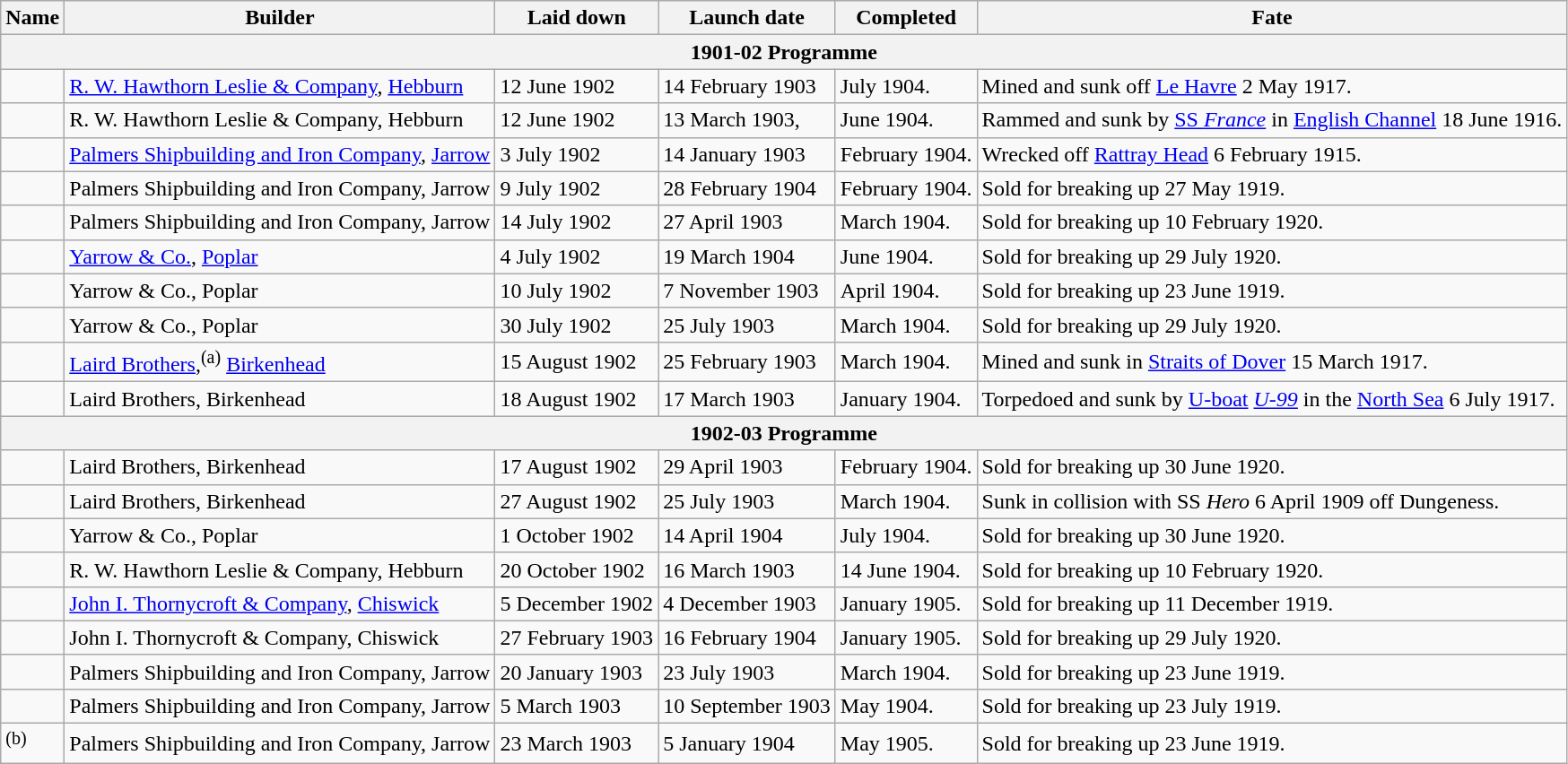<table class="wikitable sortable">
<tr>
<th>Name</th>
<th>Builder</th>
<th>Laid down</th>
<th>Launch date</th>
<th>Completed</th>
<th>Fate</th>
</tr>
<tr>
<th colspan="6">1901-02 Programme</th>
</tr>
<tr>
<td></td>
<td><a href='#'>R. W. Hawthorn Leslie & Company</a>, <a href='#'>Hebburn</a></td>
<td>12 June 1902</td>
<td>14 February 1903</td>
<td>July 1904.</td>
<td>Mined and sunk off <a href='#'>Le Havre</a> 2 May 1917.</td>
</tr>
<tr>
<td></td>
<td>R. W. Hawthorn Leslie & Company, Hebburn</td>
<td>12 June 1902</td>
<td>13 March 1903,</td>
<td>June 1904.</td>
<td>Rammed and sunk by <a href='#'>SS <em>France</em></a> in <a href='#'>English Channel</a> 18 June 1916.</td>
</tr>
<tr>
<td></td>
<td><a href='#'>Palmers Shipbuilding and Iron Company</a>, <a href='#'>Jarrow</a></td>
<td>3 July 1902</td>
<td>14 January 1903</td>
<td>February 1904.</td>
<td>Wrecked off <a href='#'>Rattray Head</a> 6 February 1915.</td>
</tr>
<tr>
<td></td>
<td>Palmers Shipbuilding and Iron Company, Jarrow</td>
<td>9 July 1902</td>
<td>28 February 1904</td>
<td>February 1904.</td>
<td>Sold for breaking up 27 May 1919.</td>
</tr>
<tr>
<td></td>
<td>Palmers Shipbuilding and Iron Company, Jarrow</td>
<td>14 July 1902</td>
<td>27 April 1903</td>
<td>March 1904.</td>
<td>Sold for breaking up 10 February 1920.</td>
</tr>
<tr>
<td></td>
<td><a href='#'>Yarrow & Co.</a>, <a href='#'>Poplar</a></td>
<td>4 July 1902</td>
<td>19 March 1904</td>
<td>June 1904.</td>
<td>Sold for breaking up 29 July 1920.</td>
</tr>
<tr>
<td></td>
<td>Yarrow & Co., Poplar</td>
<td>10 July 1902</td>
<td>7 November 1903</td>
<td>April 1904.</td>
<td>Sold for breaking up 23 June 1919.</td>
</tr>
<tr>
<td></td>
<td>Yarrow & Co., Poplar</td>
<td>30 July 1902</td>
<td>25 July 1903</td>
<td>March 1904.</td>
<td>Sold for breaking up 29 July 1920.</td>
</tr>
<tr>
<td></td>
<td><a href='#'>Laird Brothers</a>,<sup>(a)</sup> <a href='#'>Birkenhead</a></td>
<td>15 August 1902</td>
<td>25 February 1903</td>
<td>March 1904.</td>
<td>Mined and sunk in <a href='#'>Straits of Dover</a> 15 March 1917.</td>
</tr>
<tr>
<td></td>
<td>Laird Brothers, Birkenhead</td>
<td>18 August 1902</td>
<td>17 March 1903</td>
<td>January 1904.</td>
<td>Torpedoed and sunk by <a href='#'>U-boat</a> <a href='#'><em>U-99</em></a> in the <a href='#'>North Sea</a> 6 July 1917.</td>
</tr>
<tr>
<th colspan="6">1902-03 Programme</th>
</tr>
<tr>
<td></td>
<td>Laird Brothers, Birkenhead</td>
<td>17 August 1902</td>
<td>29 April 1903</td>
<td>February 1904.</td>
<td>Sold for breaking up 30 June 1920.</td>
</tr>
<tr>
<td></td>
<td>Laird Brothers, Birkenhead</td>
<td>27 August 1902</td>
<td>25 July 1903</td>
<td>March 1904.</td>
<td>Sunk in collision with SS <em>Hero</em> 6 April 1909 off Dungeness.</td>
</tr>
<tr>
<td></td>
<td>Yarrow & Co., Poplar</td>
<td>1 October 1902</td>
<td>14 April 1904</td>
<td>July 1904.</td>
<td>Sold for breaking up 30 June 1920.</td>
</tr>
<tr>
<td></td>
<td>R. W. Hawthorn Leslie & Company, Hebburn</td>
<td>20 October 1902</td>
<td>16 March 1903</td>
<td>14 June 1904.</td>
<td>Sold for breaking up 10 February 1920.</td>
</tr>
<tr>
<td></td>
<td><a href='#'>John I. Thornycroft & Company</a>, <a href='#'>Chiswick</a></td>
<td>5 December 1902 </td>
<td>4 December 1903</td>
<td>January 1905.</td>
<td>Sold for breaking up 11 December 1919.</td>
</tr>
<tr>
<td></td>
<td>John I. Thornycroft & Company, Chiswick</td>
<td>27 February 1903</td>
<td>16 February 1904</td>
<td>January 1905.</td>
<td>Sold for breaking up 29 July 1920.</td>
</tr>
<tr>
<td></td>
<td>Palmers Shipbuilding and Iron Company, Jarrow</td>
<td>20 January 1903</td>
<td>23 July 1903</td>
<td>March 1904.</td>
<td>Sold for breaking up 23 June 1919.</td>
</tr>
<tr>
<td></td>
<td>Palmers Shipbuilding and Iron Company, Jarrow</td>
<td>5 March 1903</td>
<td>10 September 1903</td>
<td>May 1904.</td>
<td>Sold for breaking up 23 July 1919.</td>
</tr>
<tr>
<td> <sup>(b)</sup></td>
<td>Palmers Shipbuilding and Iron Company, Jarrow</td>
<td>23 March 1903</td>
<td>5 January 1904</td>
<td>May 1905.</td>
<td>Sold for breaking up 23 June 1919.</td>
</tr>
</table>
